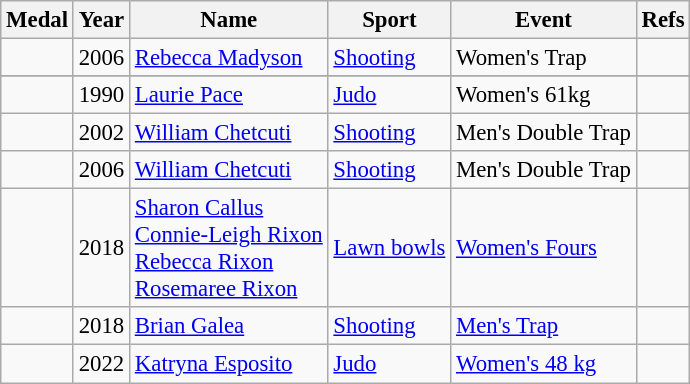<table class="wikitable sortable" style="font-size: 95%;">
<tr>
<th>Medal</th>
<th>Year</th>
<th>Name</th>
<th>Sport</th>
<th>Event</th>
<th>Refs</th>
</tr>
<tr>
<td></td>
<td>2006</td>
<td><a href='#'>Rebecca Madyson</a></td>
<td><a href='#'>Shooting</a></td>
<td>Women's Trap</td>
<td></td>
</tr>
<tr>
</tr>
<tr>
<td></td>
<td>1990</td>
<td><a href='#'>Laurie Pace</a></td>
<td><a href='#'>Judo</a></td>
<td>Women's 61kg</td>
<td></td>
</tr>
<tr>
<td></td>
<td>2002</td>
<td><a href='#'>William Chetcuti</a></td>
<td><a href='#'>Shooting</a></td>
<td>Men's Double Trap</td>
<td></td>
</tr>
<tr>
<td></td>
<td>2006</td>
<td><a href='#'>William Chetcuti</a></td>
<td><a href='#'>Shooting</a></td>
<td>Men's Double Trap</td>
<td></td>
</tr>
<tr>
<td></td>
<td>2018</td>
<td><a href='#'>Sharon Callus</a><br><a href='#'>Connie-Leigh Rixon</a><br><a href='#'>Rebecca Rixon</a><br><a href='#'>Rosemaree Rixon</a></td>
<td><a href='#'>Lawn bowls</a></td>
<td><a href='#'>Women's Fours</a></td>
<td></td>
</tr>
<tr>
<td></td>
<td>2018</td>
<td><a href='#'>Brian Galea</a></td>
<td><a href='#'>Shooting</a></td>
<td><a href='#'>Men's Trap</a></td>
<td></td>
</tr>
<tr>
<td></td>
<td>2022</td>
<td><a href='#'>Katryna Esposito</a></td>
<td><a href='#'>Judo</a></td>
<td><a href='#'>Women's 48 kg</a></td>
<td></td>
</tr>
</table>
